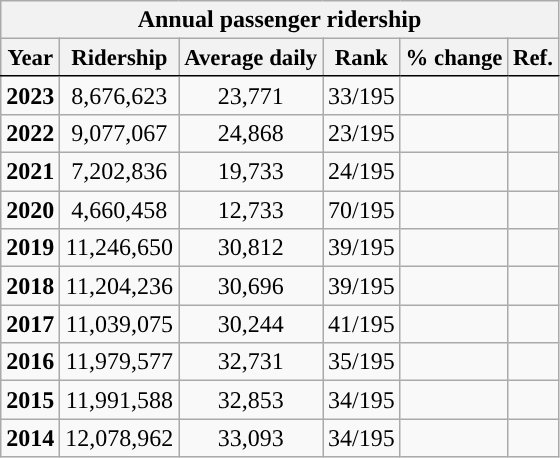<table class="wikitable sortable" style="text-align:right;">
<tr>
<th colspan="6" style="background-color:#">Annual passenger ridership</th>
</tr>
<tr style="font-size:95%; text-align:center">
<th style="border-bottom:1px solid black">Year</th>
<th style="border-bottom:1px solid black">Ridership</th>
<th style="border-bottom:1px solid black">Average daily</th>
<th style="border-bottom:1px solid black">Rank</th>
<th style="border-bottom:1px solid black">% change</th>
<th style="border-bottom:1px solid black">Ref.</th>
</tr>
<tr style="text-align:center;">
<td><strong>2023</strong></td>
<td>8,676,623</td>
<td>23,771</td>
<td>33/195</td>
<td></td>
<td></td>
</tr>
<tr style="text-align:center;">
<td><strong>2022</strong></td>
<td>9,077,067</td>
<td>24,868</td>
<td>23/195</td>
<td></td>
<td></td>
</tr>
<tr style="text-align:center;">
<td><strong>2021</strong></td>
<td>7,202,836</td>
<td>19,733</td>
<td>24/195</td>
<td></td>
<td></td>
</tr>
<tr style="text-align:center;">
<td><strong>2020</strong></td>
<td>4,660,458</td>
<td>12,733</td>
<td>70/195</td>
<td></td>
<td></td>
</tr>
<tr style="text-align:center;">
<td><strong>2019</strong></td>
<td>11,246,650</td>
<td>30,812</td>
<td>39/195</td>
<td></td>
<td></td>
</tr>
<tr style="text-align:center;">
<td><strong>2018</strong></td>
<td>11,204,236</td>
<td>30,696</td>
<td>39/195</td>
<td></td>
<td></td>
</tr>
<tr style="text-align:center;">
<td><strong>2017</strong></td>
<td>11,039,075</td>
<td>30,244</td>
<td>41/195</td>
<td></td>
<td></td>
</tr>
<tr style="text-align:center;">
<td><strong>2016</strong></td>
<td>11,979,577</td>
<td>32,731</td>
<td>35/195</td>
<td></td>
<td></td>
</tr>
<tr style="text-align:center;">
<td><strong>2015</strong></td>
<td>11,991,588</td>
<td>32,853</td>
<td>34/195</td>
<td></td>
<td></td>
</tr>
<tr style="text-align:center;">
<td><strong>2014</strong></td>
<td>12,078,962</td>
<td>33,093</td>
<td>34/195</td>
<td></td>
<td></td>
</tr>
</table>
